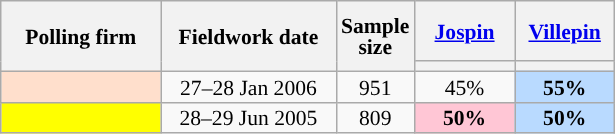<table class="wikitable sortable" style="text-align:center;font-size:90%;line-height:14px;">
<tr style="height:40px;">
<th style="width:100px;" rowspan="2">Polling firm</th>
<th style="width:110px;" rowspan="2">Fieldwork date</th>
<th style="width:35px;" rowspan="2">Sample<br>size</th>
<th class="unsortable" style="width:60px;"><a href='#'>Jospin</a><br></th>
<th class="unsortable" style="width:60px;"><a href='#'>Villepin</a><br></th>
</tr>
<tr>
<th style="background:"></th>
<th style="background:"></th>
</tr>
<tr>
<td style="background:#FFDFCC;"></td>
<td data-sort-value="2006-01-28">27–28 Jan 2006</td>
<td>951</td>
<td>45%</td>
<td style="background:#B9DAFF;"><strong>55%</strong></td>
</tr>
<tr>
<td style="background:yellow;"></td>
<td data-sort-value="2005-06-29">28–29 Jun 2005</td>
<td>809</td>
<td style="background:#FFC6D5;"><strong>50%</strong></td>
<td style="background:#B9DAFF;"><strong>50%</strong></td>
</tr>
</table>
